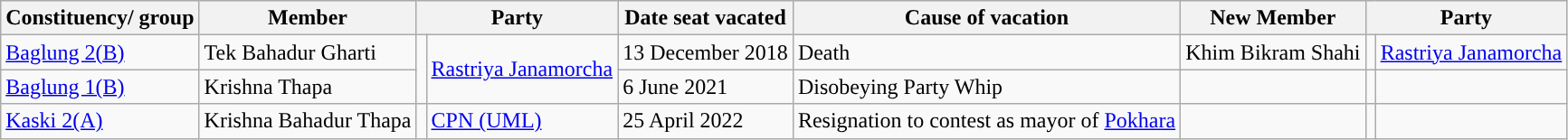<table class="wikitable">
<tr>
<th>Constituency/ group</th>
<th>Member</th>
<th colspan="2">Party</th>
<th>Date seat vacated</th>
<th>Cause of vacation</th>
<th>New Member</th>
<th colspan="2">Party</th>
</tr>
<tr>
<td><a href='#'>Baglung 2(B)</a></td>
<td>Tek Bahadur Gharti</td>
<td rowspan="2"></td>
<td rowspan="2"><a href='#'>Rastriya Janamorcha</a></td>
<td>13 December 2018</td>
<td>Death</td>
<td>Khim Bikram Shahi</td>
<td></td>
<td><a href='#'>Rastriya Janamorcha</a></td>
</tr>
<tr>
<td><a href='#'>Baglung 1(B)</a></td>
<td>Krishna Thapa</td>
<td>6 June 2021</td>
<td>Disobeying Party Whip</td>
<td></td>
<td></td>
<td></td>
</tr>
<tr>
<td><a href='#'>Kaski 2(A)</a></td>
<td>Krishna Bahadur Thapa</td>
<td></td>
<td><a href='#'>CPN (UML)</a></td>
<td>25 April 2022</td>
<td>Resignation to contest as mayor of <a href='#'>Pokhara</a></td>
<td></td>
<td></td>
<td></td>
</tr>
</table>
